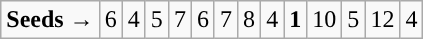<table class="wikitable">
<tr align=center>
<td align=left><strong>Seeds →</strong></td>
<td>6</td>
<td>4</td>
<td>5</td>
<td>7</td>
<td>6</td>
<td>7</td>
<td>8</td>
<td>4</td>
<td><strong>1</strong></td>
<td>10</td>
<td>5</td>
<td>12</td>
<td>4</td>
</tr>
</table>
